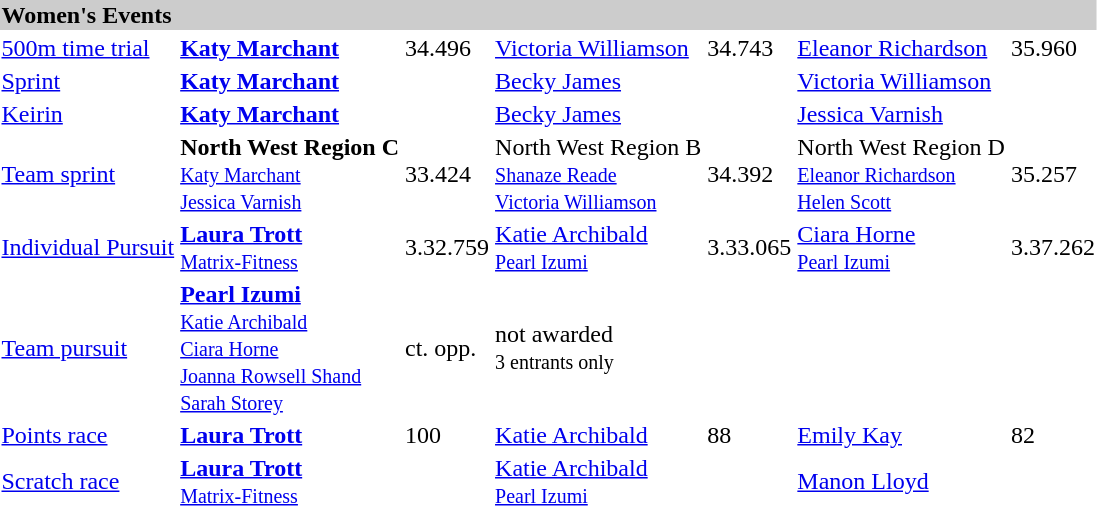<table>
<tr style="background:#ccc;">
<td colspan=7><strong>Women's Events</strong></td>
</tr>
<tr>
<td><a href='#'>500m time trial</a></td>
<td><strong><a href='#'>Katy Marchant</a></strong></td>
<td>34.496</td>
<td><a href='#'>Victoria Williamson</a></td>
<td>34.743</td>
<td><a href='#'>Eleanor Richardson</a></td>
<td>35.960</td>
</tr>
<tr>
<td><a href='#'>Sprint</a></td>
<td><strong><a href='#'>Katy Marchant</a></strong></td>
<td></td>
<td><a href='#'>Becky James</a></td>
<td></td>
<td><a href='#'>Victoria Williamson</a></td>
<td></td>
</tr>
<tr>
<td><a href='#'>Keirin</a></td>
<td><strong><a href='#'>Katy Marchant</a></strong></td>
<td></td>
<td><a href='#'>Becky James</a></td>
<td></td>
<td><a href='#'>Jessica Varnish</a></td>
<td></td>
</tr>
<tr>
<td><a href='#'>Team sprint</a></td>
<td><strong>North West Region C</strong><br> <small><a href='#'>Katy Marchant</a><br><a href='#'>Jessica Varnish</a></small></td>
<td>33.424</td>
<td>North West Region B<br><small><a href='#'>Shanaze Reade</a><br><a href='#'>Victoria Williamson</a></small></td>
<td>34.392</td>
<td>North West Region D<br><small><a href='#'>Eleanor Richardson</a><br> <a href='#'>Helen Scott</a></small></td>
<td>35.257</td>
</tr>
<tr>
<td><a href='#'>Individual Pursuit</a></td>
<td><strong><a href='#'>Laura Trott</a></strong><br><small><a href='#'>Matrix-Fitness</a></small></td>
<td>3.32.759</td>
<td><a href='#'>Katie Archibald</a><br><small><a href='#'>Pearl Izumi</a></small></td>
<td>3.33.065</td>
<td><a href='#'>Ciara Horne</a><br><small><a href='#'>Pearl Izumi</a></small></td>
<td>3.37.262</td>
</tr>
<tr>
<td><a href='#'>Team pursuit</a>  </td>
<td><strong><a href='#'>Pearl Izumi</a></strong><br><small><a href='#'>Katie Archibald</a><br><a href='#'>Ciara Horne</a><br><a href='#'>Joanna Rowsell Shand</a><br><a href='#'>Sarah Storey</a></small></td>
<td>ct. opp.</td>
<td colspan="4">not awarded <br><small>3 entrants only</small></td>
</tr>
<tr>
<td><a href='#'>Points race</a></td>
<td><strong><a href='#'>Laura Trott</a></strong></td>
<td>100</td>
<td><a href='#'>Katie Archibald</a></td>
<td>88</td>
<td><a href='#'>Emily Kay</a></td>
<td>82</td>
</tr>
<tr>
<td><a href='#'>Scratch race</a></td>
<td><strong><a href='#'>Laura Trott</a> </strong><br><small><a href='#'>Matrix-Fitness</a></small></td>
<td></td>
<td><a href='#'>Katie Archibald</a><br><small><a href='#'>Pearl Izumi</a></small></td>
<td></td>
<td><a href='#'>Manon Lloyd</a></td>
<td></td>
</tr>
</table>
